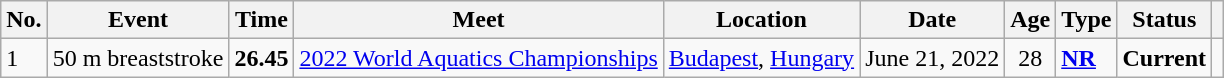<table class="wikitable">
<tr>
<th>No.</th>
<th>Event</th>
<th>Time</th>
<th>Meet</th>
<th>Location</th>
<th>Date</th>
<th>Age</th>
<th>Type</th>
<th>Status</th>
<th></th>
</tr>
<tr>
<td>1</td>
<td>50 m breaststroke</td>
<td style="text-align:center;"><strong>26.45</strong></td>
<td><a href='#'>2022 World Aquatics Championships</a></td>
<td><a href='#'>Budapest</a>, <a href='#'>Hungary</a></td>
<td>June 21, 2022</td>
<td style="text-align:center;">28</td>
<td><strong><a href='#'>NR</a></strong></td>
<td style="text-align:center;"><strong>Current</strong></td>
<td style="text-align:center;"></td>
</tr>
</table>
